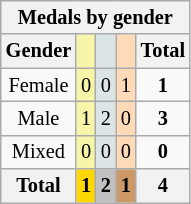<table class=wikitable style=font-size:85%;text-align:center>
<tr>
<th colspan=5>Medals by gender</th>
</tr>
<tr>
<th>Gender</th>
<td bgcolor=F7F6A8></td>
<td bgcolor=DCE5E5></td>
<td bgcolor=FFDAB9></td>
<th>Total</th>
</tr>
<tr>
<td>Female</td>
<td bgcolor=F7F6A8>0</td>
<td bgcolor=DCE5E5>0</td>
<td bgcolor=FFDAB9>1</td>
<td><strong>1</strong></td>
</tr>
<tr>
<td>Male</td>
<td bgcolor=F7F6A8>1</td>
<td bgcolor=DCE5E5>2</td>
<td bgcolor=FFDAB9>0</td>
<td><strong>3</strong></td>
</tr>
<tr>
<td>Mixed</td>
<td bgcolor=F7F6A8>0</td>
<td bgcolor=DCE5E5>0</td>
<td bgcolor=FFDAB9>0</td>
<td><strong>0</strong></td>
</tr>
<tr>
<th>Total</th>
<th style=background:gold>1</th>
<th style=background:silver>2</th>
<th style=background:#c96>1</th>
<th>4</th>
</tr>
</table>
